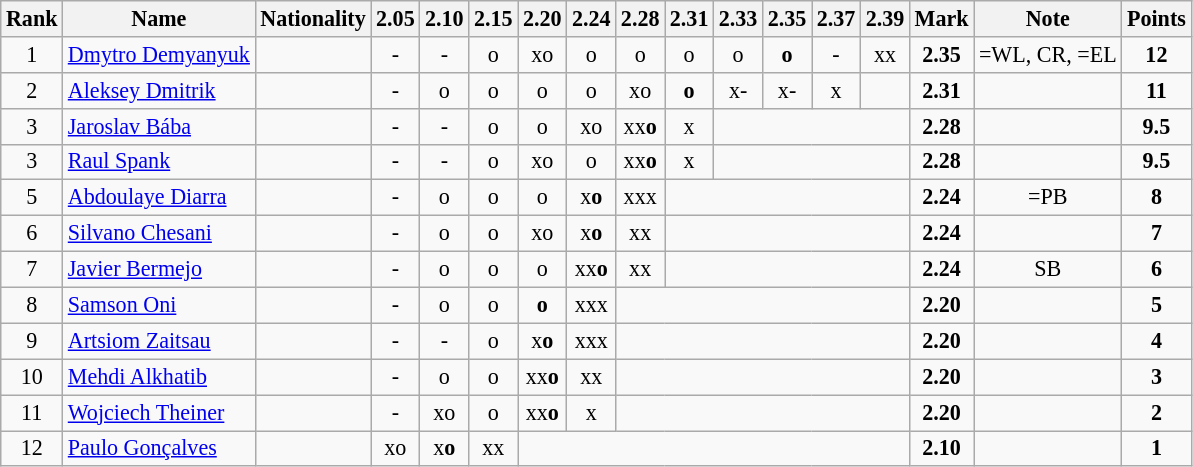<table class="wikitable sortable" style="text-align:center;font-size:92%">
<tr>
<th>Rank</th>
<th>Name</th>
<th>Nationality</th>
<th>2.05</th>
<th>2.10</th>
<th>2.15</th>
<th>2.20</th>
<th>2.24</th>
<th>2.28</th>
<th>2.31</th>
<th>2.33</th>
<th>2.35</th>
<th>2.37</th>
<th>2.39</th>
<th>Mark</th>
<th>Note</th>
<th>Points</th>
</tr>
<tr>
<td>1</td>
<td align=left><a href='#'>Dmytro Demyanyuk</a></td>
<td align=left></td>
<td>-</td>
<td>-</td>
<td>o</td>
<td>xo</td>
<td>o</td>
<td>o</td>
<td>o</td>
<td>o</td>
<td><strong>o</strong></td>
<td>-</td>
<td>xx</td>
<td><strong>2.35</strong></td>
<td>=WL, CR, =EL</td>
<td><strong>12</strong></td>
</tr>
<tr>
<td>2</td>
<td align=left><a href='#'>Aleksey Dmitrik</a></td>
<td align=left></td>
<td>-</td>
<td>o</td>
<td>o</td>
<td>o</td>
<td>o</td>
<td>xo</td>
<td><strong>o</strong></td>
<td>x-</td>
<td>x-</td>
<td>x</td>
<td></td>
<td><strong>2.31</strong></td>
<td></td>
<td><strong>11</strong></td>
</tr>
<tr>
<td>3</td>
<td align=left><a href='#'>Jaroslav Bába</a></td>
<td align=left></td>
<td>-</td>
<td>-</td>
<td>o</td>
<td>o</td>
<td>xo</td>
<td>xx<strong>o</strong></td>
<td>x</td>
<td colspan=4></td>
<td><strong>2.28</strong></td>
<td></td>
<td><strong>9.5</strong></td>
</tr>
<tr>
<td>3</td>
<td align=left><a href='#'>Raul Spank</a></td>
<td align=left></td>
<td>-</td>
<td>-</td>
<td>o</td>
<td>xo</td>
<td>o</td>
<td>xx<strong>o</strong></td>
<td>x</td>
<td colspan=4></td>
<td><strong>2.28</strong></td>
<td></td>
<td><strong>9.5</strong></td>
</tr>
<tr>
<td>5</td>
<td align=left><a href='#'>Abdoulaye Diarra</a></td>
<td align=left></td>
<td>-</td>
<td>o</td>
<td>o</td>
<td>o</td>
<td>x<strong>o</strong></td>
<td>xxx</td>
<td colspan=5></td>
<td><strong>2.24</strong></td>
<td>=PB</td>
<td><strong>8</strong></td>
</tr>
<tr>
<td>6</td>
<td align=left><a href='#'>Silvano Chesani</a></td>
<td align=left></td>
<td>-</td>
<td>o</td>
<td>o</td>
<td>xo</td>
<td>x<strong>o</strong></td>
<td>xx</td>
<td colspan=5></td>
<td><strong>2.24</strong></td>
<td></td>
<td><strong>7</strong></td>
</tr>
<tr>
<td>7</td>
<td align=left><a href='#'>Javier Bermejo</a></td>
<td align=left></td>
<td>-</td>
<td>o</td>
<td>o</td>
<td>o</td>
<td>xx<strong>o</strong></td>
<td>xx</td>
<td colspan=5></td>
<td><strong>2.24</strong></td>
<td>SB</td>
<td><strong>6</strong></td>
</tr>
<tr>
<td>8</td>
<td align=left><a href='#'>Samson Oni</a></td>
<td align=left></td>
<td>-</td>
<td>o</td>
<td>o</td>
<td><strong>o</strong></td>
<td>xxx</td>
<td colspan=6></td>
<td><strong>2.20</strong></td>
<td></td>
<td><strong>5</strong></td>
</tr>
<tr>
<td>9</td>
<td align=left><a href='#'>Artsiom Zaitsau</a></td>
<td align=left></td>
<td>-</td>
<td>-</td>
<td>o</td>
<td>x<strong>o</strong></td>
<td>xxx</td>
<td colspan=6></td>
<td><strong>2.20</strong></td>
<td></td>
<td><strong>4</strong></td>
</tr>
<tr>
<td>10</td>
<td align=left><a href='#'>Mehdi Alkhatib</a></td>
<td align=left></td>
<td>-</td>
<td>o</td>
<td>o</td>
<td>xx<strong>o</strong></td>
<td>xx</td>
<td colspan=6></td>
<td><strong>2.20</strong></td>
<td></td>
<td><strong>3</strong></td>
</tr>
<tr>
<td>11</td>
<td align=left><a href='#'>Wojciech Theiner</a></td>
<td align=left></td>
<td>-</td>
<td>xo</td>
<td>o</td>
<td>xx<strong>o</strong></td>
<td>x</td>
<td colspan=6></td>
<td><strong>2.20</strong></td>
<td></td>
<td><strong>2</strong></td>
</tr>
<tr>
<td>12</td>
<td align=left><a href='#'>Paulo Gonçalves</a></td>
<td align=left></td>
<td>xo</td>
<td>x<strong>o</strong></td>
<td>xx</td>
<td colspan=8></td>
<td><strong>2.10</strong></td>
<td></td>
<td><strong>1</strong></td>
</tr>
</table>
